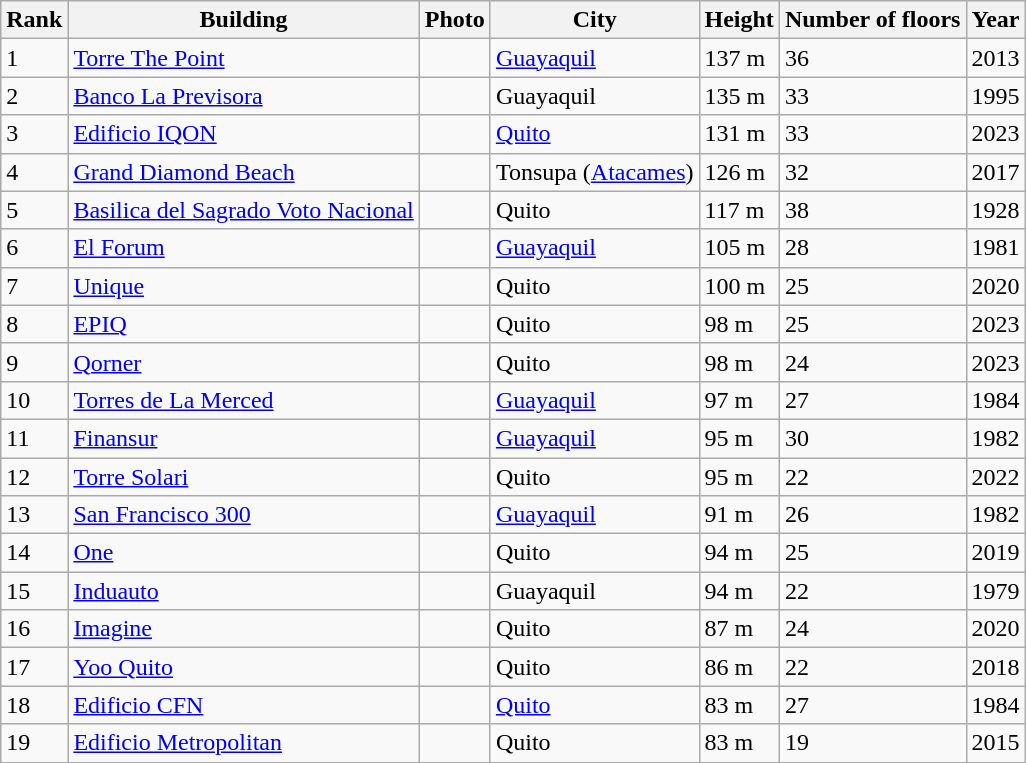<table class="wikitable sortable">
<tr>
<th>Rank</th>
<th>Building</th>
<th>Photo</th>
<th>City</th>
<th>Height</th>
<th>Number of floors</th>
<th>Year</th>
</tr>
<tr>
<td>1</td>
<td><a href='#'>Torre The Point</a></td>
<td></td>
<td><a href='#'>Guayaquil</a></td>
<td>137 m</td>
<td>36</td>
<td>2013</td>
</tr>
<tr>
<td>2</td>
<td><a href='#'>Banco La Previsora</a></td>
<td></td>
<td>Guayaquil</td>
<td>135 m</td>
<td>33</td>
<td>1995</td>
</tr>
<tr>
<td>3</td>
<td><a href='#'>Edificio IQON</a></td>
<td></td>
<td><a href='#'>Quito</a></td>
<td>131 m</td>
<td>33</td>
<td>2023</td>
</tr>
<tr>
<td>4</td>
<td><a href='#'>Grand Diamond Beach</a></td>
<td></td>
<td>Tonsupa (<a href='#'>Atacames</a>)</td>
<td>126 m</td>
<td>32</td>
<td>2017</td>
</tr>
<tr>
<td>5</td>
<td><a href='#'>Basilica del Sagrado Voto Nacional</a></td>
<td></td>
<td>Quito</td>
<td>117 m</td>
<td>38</td>
<td>1928</td>
</tr>
<tr>
<td>6</td>
<td><a href='#'>El Forum</a></td>
<td></td>
<td><a href='#'>Guayaquil</a></td>
<td>105 m</td>
<td>28</td>
<td>1981</td>
</tr>
<tr>
<td>7</td>
<td><a href='#'>Unique</a></td>
<td></td>
<td>Quito</td>
<td>100 m</td>
<td>25</td>
<td>2020</td>
</tr>
<tr>
<td>8</td>
<td><a href='#'>EPIQ</a></td>
<td></td>
<td>Quito</td>
<td>98 m</td>
<td>25</td>
<td>2023</td>
</tr>
<tr>
<td>9</td>
<td><a href='#'>Qorner</a></td>
<td></td>
<td>Quito</td>
<td>98 m</td>
<td>24</td>
<td>2023</td>
</tr>
<tr>
<td>10</td>
<td><a href='#'>Torres de La Merced</a></td>
<td></td>
<td><a href='#'>Guayaquil</a></td>
<td>97 m</td>
<td>27</td>
<td>1984</td>
</tr>
<tr>
<td>11</td>
<td><a href='#'>Finansur</a></td>
<td></td>
<td><a href='#'>Guayaquil</a></td>
<td>95 m</td>
<td>30</td>
<td>1982</td>
</tr>
<tr>
<td>12</td>
<td><a href='#'>Torre Solari</a></td>
<td></td>
<td>Quito</td>
<td>95 m</td>
<td>22</td>
<td>2022</td>
</tr>
<tr>
<td>13</td>
<td><a href='#'>San Francisco 300</a></td>
<td></td>
<td><a href='#'>Guayaquil</a></td>
<td>91 m</td>
<td>26</td>
<td>1982</td>
</tr>
<tr>
<td>14</td>
<td><a href='#'>One</a></td>
<td></td>
<td>Quito</td>
<td>94 m</td>
<td>25</td>
<td>2019</td>
</tr>
<tr>
<td>15</td>
<td><a href='#'>Induauto</a></td>
<td></td>
<td>Guayaquil</td>
<td>94 m</td>
<td>22</td>
<td>1979</td>
</tr>
<tr>
<td>16</td>
<td><a href='#'>Imagine</a></td>
<td></td>
<td>Quito</td>
<td>87 m</td>
<td>24</td>
<td>2020</td>
</tr>
<tr>
<td>17</td>
<td><a href='#'>Yoo Quito</a></td>
<td></td>
<td>Quito</td>
<td>86 m</td>
<td>22</td>
<td>2018</td>
</tr>
<tr>
<td>18</td>
<td><a href='#'>Edificio CFN</a></td>
<td></td>
<td><a href='#'>Quito</a></td>
<td>83 m</td>
<td>27</td>
<td>1984</td>
</tr>
<tr>
<td>19</td>
<td><a href='#'>Edificio Metropolitan</a></td>
<td></td>
<td>Quito</td>
<td>83 m</td>
<td>19</td>
<td>2015</td>
</tr>
<tr>
</tr>
</table>
